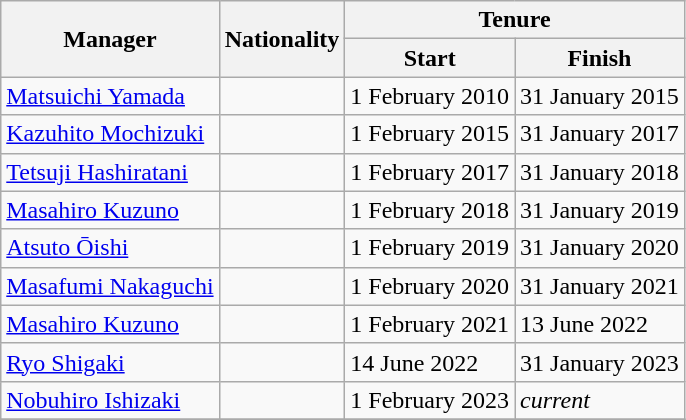<table class="wikitable">
<tr>
<th rowspan="2">Manager</th>
<th rowspan="2">Nationality</th>
<th colspan="2">Tenure  </th>
</tr>
<tr>
<th>Start</th>
<th>Finish </th>
</tr>
<tr>
<td><a href='#'>Matsuichi Yamada</a></td>
<td></td>
<td>1 February 2010</td>
<td>31 January 2015<br></td>
</tr>
<tr>
<td><a href='#'>Kazuhito Mochizuki</a></td>
<td></td>
<td>1 February 2015</td>
<td>31 January 2017<br></td>
</tr>
<tr>
<td><a href='#'>Tetsuji Hashiratani</a></td>
<td></td>
<td>1 February 2017</td>
<td>31 January 2018<br></td>
</tr>
<tr>
<td><a href='#'>Masahiro Kuzuno</a></td>
<td></td>
<td>1 February 2018</td>
<td>31 January 2019<br></td>
</tr>
<tr>
<td><a href='#'>Atsuto Ōishi</a></td>
<td></td>
<td>1 February 2019</td>
<td>31 January 2020<br></td>
</tr>
<tr>
<td><a href='#'>Masafumi Nakaguchi</a></td>
<td></td>
<td>1 February 2020</td>
<td>31 January 2021<br></td>
</tr>
<tr>
<td><a href='#'>Masahiro Kuzuno</a></td>
<td></td>
<td>1 February 2021</td>
<td>13 June 2022<br></td>
</tr>
<tr>
<td><a href='#'>Ryo Shigaki</a></td>
<td></td>
<td>14 June 2022</td>
<td>31 January 2023<br></td>
</tr>
<tr>
<td><a href='#'>Nobuhiro Ishizaki</a></td>
<td></td>
<td>1 February 2023</td>
<td><em>current</em><br></td>
</tr>
<tr>
</tr>
</table>
